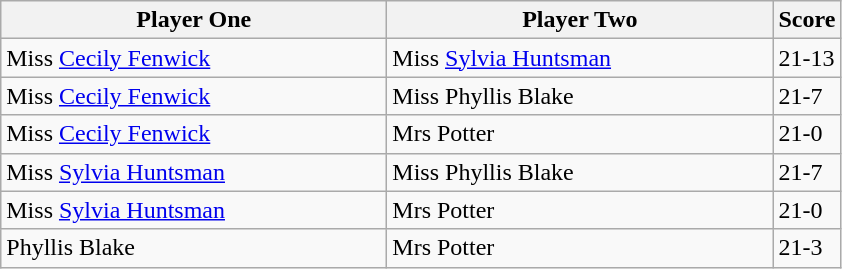<table class="wikitable">
<tr>
<th width=250>Player One</th>
<th width=250>Player Two</th>
<th width=30>Score</th>
</tr>
<tr>
<td> Miss <a href='#'>Cecily Fenwick</a></td>
<td> Miss <a href='#'>Sylvia Huntsman</a></td>
<td>21-13</td>
</tr>
<tr>
<td> Miss <a href='#'>Cecily Fenwick</a></td>
<td> Miss Phyllis Blake</td>
<td>21-7</td>
</tr>
<tr>
<td> Miss <a href='#'>Cecily Fenwick</a></td>
<td> Mrs Potter</td>
<td>21-0</td>
</tr>
<tr>
<td> Miss <a href='#'>Sylvia Huntsman</a></td>
<td> Miss Phyllis Blake</td>
<td>21-7</td>
</tr>
<tr>
<td>Miss <a href='#'>Sylvia Huntsman</a></td>
<td> Mrs Potter</td>
<td>21-0</td>
</tr>
<tr>
<td> Phyllis Blake</td>
<td> Mrs Potter</td>
<td>21-3</td>
</tr>
</table>
